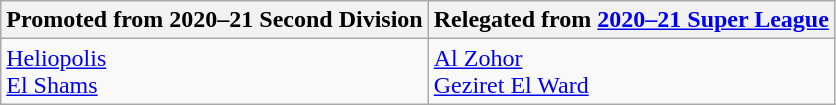<table class="wikitable">
<tr>
<th> Promoted from 2020–21 Second Division</th>
<th> Relegated from <a href='#'>2020–21 Super League</a></th>
</tr>
<tr>
<td><a href='#'>Heliopolis</a><br><a href='#'>El Shams</a></td>
<td><a href='#'>Al Zohor</a><br><a href='#'>Geziret El Ward</a></td>
</tr>
</table>
